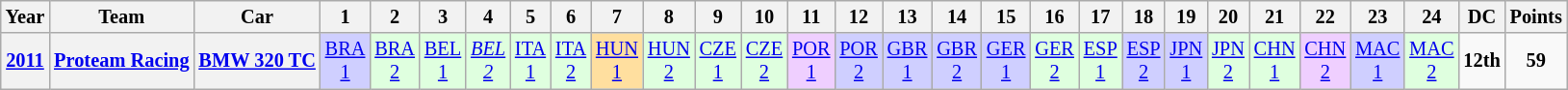<table class="wikitable" style="text-align:center; font-size:85%">
<tr>
<th>Year</th>
<th>Team</th>
<th>Car</th>
<th>1</th>
<th>2</th>
<th>3</th>
<th>4</th>
<th>5</th>
<th>6</th>
<th>7</th>
<th>8</th>
<th>9</th>
<th>10</th>
<th>11</th>
<th>12</th>
<th>13</th>
<th>14</th>
<th>15</th>
<th>16</th>
<th>17</th>
<th>18</th>
<th>19</th>
<th>20</th>
<th>21</th>
<th>22</th>
<th>23</th>
<th>24</th>
<th>DC</th>
<th>Points</th>
</tr>
<tr>
<th><a href='#'>2011</a></th>
<th nowrap><a href='#'>Proteam Racing</a></th>
<th nowrap><a href='#'>BMW 320 TC</a></th>
<td style="background:#cfcfff;"><a href='#'>BRA<br>1</a><br></td>
<td style="background:#DFFFDF;"><a href='#'>BRA<br>2</a><br></td>
<td style="background:#DFFFDF;"><a href='#'>BEL<br>1</a><br></td>
<td style="background:#DFFFDF;"><em><a href='#'>BEL<br>2</a></em><br></td>
<td style="background:#DFFFDF;"><a href='#'>ITA<br>1</a><br></td>
<td style="background:#DFFFDF;"><a href='#'>ITA<br>2</a><br></td>
<td style="background:#ffdf9f;"><a href='#'>HUN<br>1</a><br></td>
<td style="background:#DFFFDF;"><a href='#'>HUN<br>2</a><br></td>
<td style="background:#DFFFDF;"><a href='#'>CZE<br>1</a><br></td>
<td style="background:#DFFFDF;"><a href='#'>CZE<br>2</a><br></td>
<td style="background:#EFCFFF;"><a href='#'>POR<br>1</a><br></td>
<td style="background:#cfcfff;"><a href='#'>POR<br>2</a> <br></td>
<td style="background:#cfcfff;"><a href='#'>GBR<br>1</a><br></td>
<td style="background:#cfcfff;"><a href='#'>GBR<br>2</a><br></td>
<td style="background:#cfcfff;"><a href='#'>GER<br>1</a><br></td>
<td style="background:#DFFFDF;"><a href='#'>GER<br>2</a><br></td>
<td style="background:#DFFFDF;"><a href='#'>ESP<br>1</a><br></td>
<td style="background:#cfcfff;"><a href='#'>ESP<br>2</a><br></td>
<td style="background:#cfcfff;"><a href='#'>JPN<br>1</a><br></td>
<td style="background:#DFFFDF;"><a href='#'>JPN<br>2</a><br></td>
<td style="background:#DFFFDF;"><a href='#'>CHN<br>1</a><br></td>
<td style="background:#EFCFFF;"><a href='#'>CHN<br>2</a><br></td>
<td style="background:#cfcfff;"><a href='#'>MAC<br>1</a><br></td>
<td style="background:#DFFFDF;"><a href='#'>MAC<br>2</a><br></td>
<td><strong>12th</strong></td>
<td><strong>59</strong></td>
</tr>
</table>
